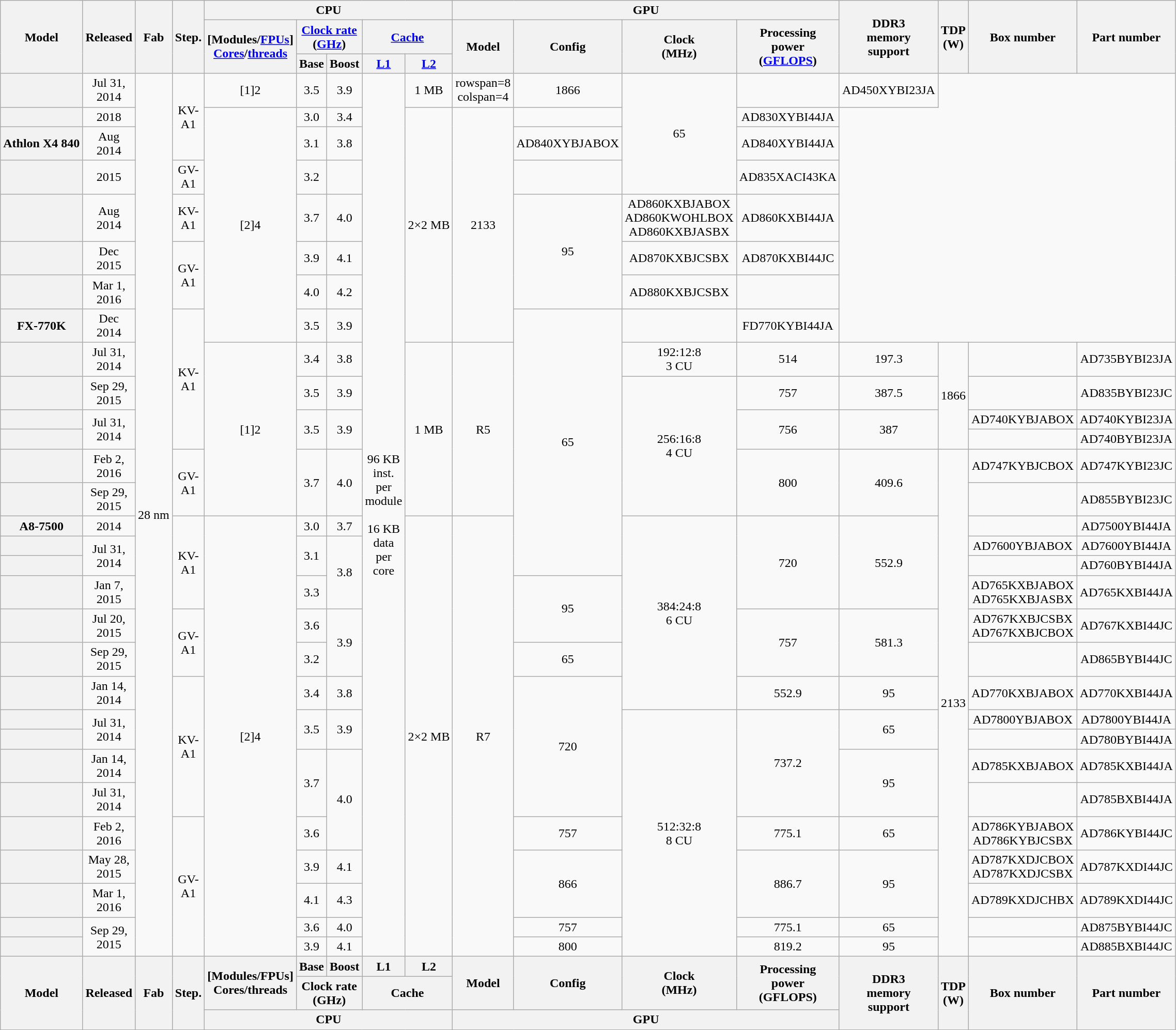<table class="wikitable" style="text-align:center;">
<tr>
<th rowspan="3">Model</th>
<th rowspan="3">Released</th>
<th rowspan="3">Fab</th>
<th rowspan="3">Step.</th>
<th colspan="5">CPU</th>
<th colspan="4">GPU</th>
<th rowspan="3">DDR3<br>memory<br>support</th>
<th rowspan="3">TDP<br>(W)</th>
<th rowspan="3">Box number</th>
<th rowspan="3">Part number</th>
</tr>
<tr>
<th rowspan="2">[Modules/<a href='#'>FPUs</a>]<br><a href='#'>Cores</a>/<a href='#'>threads</a></th>
<th colspan="2"><a href='#'>Clock rate</a> (<a href='#'>GHz</a>)</th>
<th colspan="2"><a href='#'>Cache</a></th>
<th rowspan="2">Model</th>
<th rowspan="2">Config</th>
<th rowspan="2">Clock<br>(MHz)</th>
<th rowspan="2">Processing<br>power<br>(<a href='#'>GFLOPS</a>)</th>
</tr>
<tr>
<th>Base</th>
<th>Boost</th>
<th><a href='#'>L1</a></th>
<th><a href='#'>L2</a></th>
</tr>
<tr>
<th></th>
<td>Jul 31, 2014</td>
<td rowspan="30">28 nm</td>
<td rowspan=3>KV-A1</td>
<td>[1]2</td>
<td>3.5</td>
<td>3.9</td>
<td rowspan="30">96 KB inst.<br>per module<br><br>16 KB data<br>per core</td>
<td>1 MB</td>
<td>rowspan=8 colspan=4 </td>
<td>1866</td>
<td rowspan="4">65</td>
<td></td>
<td>AD450XYBI23JA</td>
</tr>
<tr>
<th></th>
<td>2018</td>
<td rowspan="7">[2]4</td>
<td>3.0</td>
<td>3.4</td>
<td rowspan="7">2×2 MB</td>
<td rowspan="7">2133</td>
<td></td>
<td>AD830XYBI44JA</td>
</tr>
<tr>
<th>Athlon X4 840</th>
<td>Aug 2014</td>
<td>3.1</td>
<td>3.8</td>
<td>AD840XYBJABOX</td>
<td>AD840XYBI44JA</td>
</tr>
<tr>
<th></th>
<td>2015</td>
<td>GV-A1</td>
<td>3.2</td>
<td></td>
<td></td>
<td>AD835XACI43KA</td>
</tr>
<tr>
<th></th>
<td>Aug 2014</td>
<td>KV-A1</td>
<td>3.7</td>
<td>4.0</td>
<td rowspan="3">95</td>
<td>AD860KXBJABOX<br>AD860KWOHLBOX<br>AD860KXBJASBX</td>
<td>AD860KXBI44JA</td>
</tr>
<tr>
<th></th>
<td>Dec 2015</td>
<td rowspan=2>GV-A1</td>
<td>3.9</td>
<td>4.1</td>
<td>AD870KXBJCSBX</td>
<td>AD870KXBI44JC</td>
</tr>
<tr>
<th></th>
<td>Mar 1, 2016</td>
<td>4.0</td>
<td>4.2</td>
<td>AD880KXBJCSBX</td>
<td></td>
</tr>
<tr>
<th>FX-770K</th>
<td>Dec 2014</td>
<td rowspan=5>KV-A1</td>
<td>3.5</td>
<td>3.9</td>
<td rowspan=10>65</td>
<td></td>
<td>FD770KYBI44JA</td>
</tr>
<tr>
<th></th>
<td>Jul 31, 2014</td>
<td rowspan=6>[1]2</td>
<td>3.4</td>
<td>3.8</td>
<td rowspan=6>1 MB</td>
<td rowspan=6>R5</td>
<td>192:12:8<br>3 CU</td>
<td>514</td>
<td>197.3</td>
<td rowspan=4>1866</td>
<td></td>
<td>AD735BYBI23JA</td>
</tr>
<tr>
<th></th>
<td>Sep 29, 2015</td>
<td>3.5</td>
<td>3.9</td>
<td rowspan=5>256:16:8<br>4 CU</td>
<td>757</td>
<td>387.5</td>
<td></td>
<td>AD835BYBI23JC</td>
</tr>
<tr>
<th></th>
<td rowspan=2>Jul 31, 2014</td>
<td rowspan=2>3.5</td>
<td rowspan=2>3.9</td>
<td rowspan=2>756</td>
<td rowspan=2>387</td>
<td>AD740KYBJABOX</td>
<td>AD740KYBI23JA</td>
</tr>
<tr>
<th></th>
<td></td>
<td>AD740BYBI23JA</td>
</tr>
<tr>
<th></th>
<td>Feb 2, 2016</td>
<td rowspan=2>GV-A1</td>
<td rowspan=2>3.7</td>
<td rowspan=2>4.0</td>
<td rowspan=2>800</td>
<td rowspan=2>409.6</td>
<td rowspan=18>2133</td>
<td>AD747KYBJCBOX</td>
<td>AD747KYBI23JC</td>
</tr>
<tr>
<th></th>
<td>Sep 29, 2015</td>
<td></td>
<td>AD855BYBI23JC</td>
</tr>
<tr>
<th>A8-7500</th>
<td>2014</td>
<td rowspan=4>KV-A1</td>
<td rowspan=16>[2]4</td>
<td>3.0</td>
<td>3.7</td>
<td rowspan=16>2×2 MB</td>
<td rowspan=16>R7</td>
<td rowspan=7>384:24:8<br> 6 CU</td>
<td rowspan=4>720</td>
<td rowspan=4>552.9</td>
<td></td>
<td>AD7500YBI44JA</td>
</tr>
<tr>
<th></th>
<td rowspan=2>Jul 31, 2014</td>
<td rowspan=2>3.1</td>
<td rowspan=3>3.8</td>
<td>AD7600YBJABOX</td>
<td>AD7600YBI44JA</td>
</tr>
<tr>
<th></th>
<td></td>
<td>AD760BYBI44JA</td>
</tr>
<tr>
<th></th>
<td>Jan 7, 2015</td>
<td>3.3</td>
<td rowspan=2>95</td>
<td>AD765KXBJABOX<br>AD765KXBJASBX</td>
<td>AD765KXBI44JA</td>
</tr>
<tr>
<th></th>
<td>Jul 20, 2015</td>
<td rowspan=2>GV-A1</td>
<td>3.6</td>
<td rowspan="2">3.9</td>
<td rowspan=2>757</td>
<td rowspan=2>581.3</td>
<td>AD767KXBJCSBX<br>AD767KXBJCBOX</td>
<td>AD767KXBI44JC</td>
</tr>
<tr>
<th></th>
<td>Sep 29, 2015</td>
<td>3.2</td>
<td>65</td>
<td></td>
<td>AD865BYBI44JC</td>
</tr>
<tr>
<th></th>
<td>Jan 14, 2014</td>
<td rowspan=5>KV-A1</td>
<td>3.4</td>
<td>3.8</td>
<td rowspan="5">720</td>
<td>552.9</td>
<td>95</td>
<td>AD770KXBJABOX</td>
<td>AD770KXBI44JA</td>
</tr>
<tr>
<th></th>
<td rowspan=2>Jul 31, 2014</td>
<td rowspan=2>3.5</td>
<td rowspan=2>3.9</td>
<td rowspan=9>512:32:8<br>8 CU</td>
<td rowspan=4>737.2</td>
<td rowspan=2>65</td>
<td>AD7800YBJABOX</td>
<td>AD7800YBI44JA</td>
</tr>
<tr>
<th></th>
<td></td>
<td>AD780BYBI44JA</td>
</tr>
<tr>
<th></th>
<td>Jan 14, 2014</td>
<td rowspan=2>3.7</td>
<td rowspan=3>4.0</td>
<td rowspan=2>95</td>
<td>AD785KXBJABOX</td>
<td>AD785KXBI44JA</td>
</tr>
<tr>
<th></th>
<td>Jul 31, 2014</td>
<td></td>
<td>AD785BXBI44JA</td>
</tr>
<tr>
<th></th>
<td>Feb 2, 2016</td>
<td rowspan=5>GV-A1</td>
<td>3.6</td>
<td>757</td>
<td>775.1</td>
<td>65</td>
<td>AD786KYBJABOX<br>AD786KYBJCSBX</td>
<td>AD786KYBI44JC</td>
</tr>
<tr>
<th></th>
<td>May 28, 2015</td>
<td>3.9</td>
<td>4.1</td>
<td rowspan=2>866</td>
<td rowspan=2>886.7</td>
<td rowspan=2>95</td>
<td>AD787KXDJCBOX<br>AD787KXDJCSBX</td>
<td>AD787KXDI44JC</td>
</tr>
<tr>
<th></th>
<td>Mar 1, 2016</td>
<td>4.1</td>
<td>4.3</td>
<td>AD789KXDJCHBX</td>
<td>AD789KXDI44JC</td>
</tr>
<tr>
<th></th>
<td rowspan=2>Sep 29, 2015</td>
<td>3.6</td>
<td>4.0</td>
<td>757</td>
<td>775.1</td>
<td>65</td>
<td></td>
<td>AD875BYBI44JC</td>
</tr>
<tr>
<th></th>
<td>3.9</td>
<td>4.1</td>
<td>800</td>
<td>819.2</td>
<td>95</td>
<td></td>
<td>AD885BXBI44JC</td>
</tr>
<tr>
<th rowspan=3>Model</th>
<th rowspan=3>Released</th>
<th rowspan=3>Fab</th>
<th rowspan=3>Step.</th>
<th rowspan=2>[Modules/FPUs]<br>Cores/threads</th>
<th>Base</th>
<th>Boost</th>
<th>L1</th>
<th>L2</th>
<th rowspan=2>Model</th>
<th rowspan=2>Config</th>
<th rowspan=2>Clock<br>(MHz)</th>
<th rowspan=2>Processing<br>power<br>(GFLOPS)</th>
<th rowspan=3>DDR3<br>memory<br>support</th>
<th rowspan=3>TDP<br>(W)</th>
<th rowspan=3>Box number</th>
<th rowspan=3>Part number</th>
</tr>
<tr>
<th colspan=2>Clock rate (GHz)</th>
<th colspan=2>Cache</th>
</tr>
<tr>
<th colspan=5>CPU</th>
<th colspan=4>GPU</th>
</tr>
</table>
